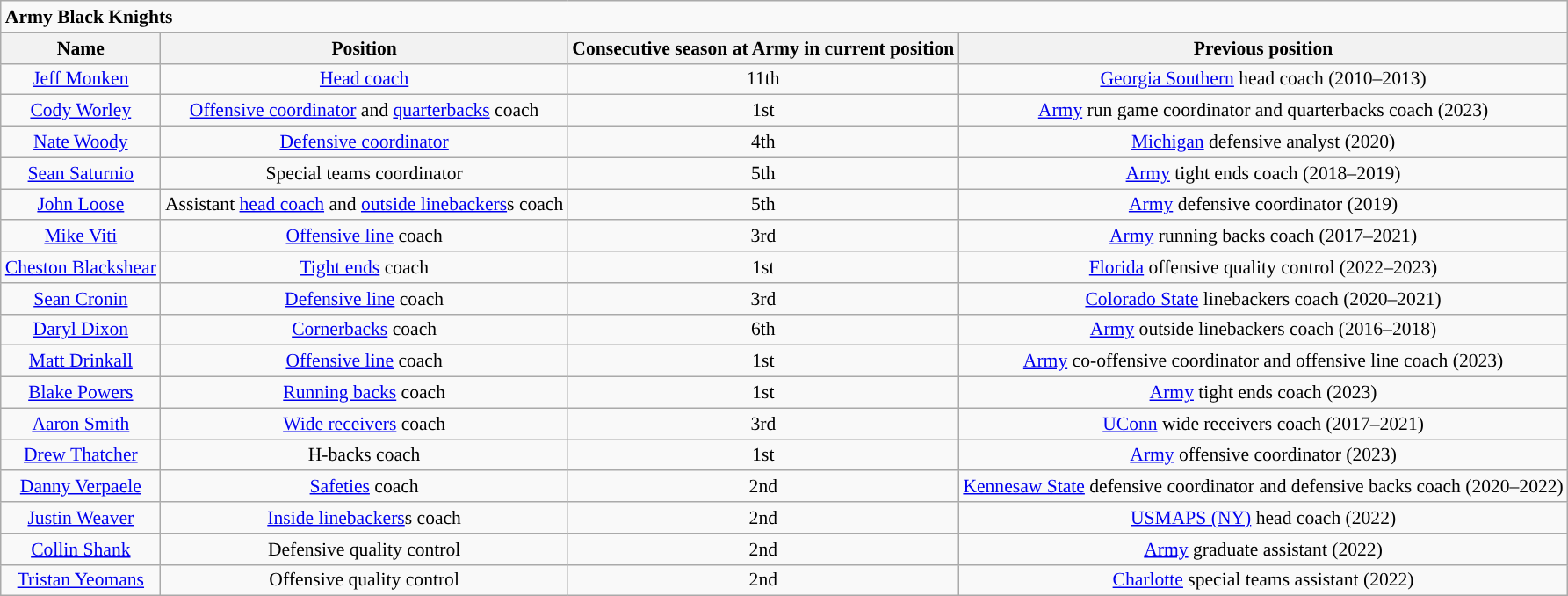<table class="wikitable" style="font-size:90%;">
<tr>
<td colspan=5><strong>Army Black Knights</strong></td>
</tr>
<tr align="center";>
<th>Name</th>
<th>Position</th>
<th>Consecutive season at Army in current position</th>
<th>Previous position</th>
</tr>
<tr align="center";>
<td><a href='#'>Jeff Monken</a></td>
<td><a href='#'>Head coach</a></td>
<td>11th</td>
<td><a href='#'>Georgia Southern</a> head coach (2010–2013)</td>
</tr>
<tr align="center" ;>
<td><a href='#'>Cody Worley</a></td>
<td><a href='#'>Offensive coordinator</a> and <a href='#'>quarterbacks</a> coach</td>
<td>1st</td>
<td><a href='#'>Army</a> run game coordinator and quarterbacks coach (2023)</td>
</tr>
<tr align="center" ;>
<td><a href='#'>Nate Woody</a></td>
<td><a href='#'>Defensive coordinator</a></td>
<td>4th</td>
<td><a href='#'>Michigan</a> defensive analyst (2020)</td>
</tr>
<tr align="center" ;>
<td><a href='#'>Sean Saturnio</a></td>
<td>Special teams coordinator</td>
<td>5th</td>
<td><a href='#'>Army</a> tight ends coach (2018–2019)</td>
</tr>
<tr align="center" ;>
<td><a href='#'>John Loose</a></td>
<td>Assistant <a href='#'>head coach</a> and <a href='#'>outside linebackers</a>s coach</td>
<td>5th</td>
<td><a href='#'>Army</a> defensive coordinator (2019)</td>
</tr>
<tr align="center" ;>
<td><a href='#'>Mike Viti</a></td>
<td><a href='#'>Offensive line</a> coach</td>
<td>3rd</td>
<td><a href='#'>Army</a> running backs coach (2017–2021)</td>
</tr>
<tr align="center" ;>
<td><a href='#'>Cheston Blackshear</a></td>
<td><a href='#'>Tight ends</a> coach</td>
<td>1st</td>
<td><a href='#'>Florida</a> offensive quality control (2022–2023)</td>
</tr>
<tr align="center" ;>
<td><a href='#'>Sean Cronin</a></td>
<td><a href='#'>Defensive line</a> coach</td>
<td>3rd</td>
<td><a href='#'>Colorado State</a> linebackers coach (2020–2021)</td>
</tr>
<tr align="center" ;>
<td><a href='#'>Daryl Dixon</a></td>
<td><a href='#'>Cornerbacks</a> coach</td>
<td>6th</td>
<td><a href='#'>Army</a> outside linebackers coach (2016–2018)</td>
</tr>
<tr align="center" ;>
<td><a href='#'>Matt Drinkall</a></td>
<td><a href='#'>Offensive line</a> coach</td>
<td>1st</td>
<td><a href='#'>Army</a> co-offensive coordinator and offensive line coach (2023)</td>
</tr>
<tr align="center" ;>
<td><a href='#'>Blake Powers</a></td>
<td><a href='#'>Running backs</a> coach</td>
<td>1st</td>
<td><a href='#'>Army</a> tight ends coach (2023)</td>
</tr>
<tr align="center" ;>
<td><a href='#'>Aaron Smith</a></td>
<td><a href='#'>Wide receivers</a> coach</td>
<td>3rd</td>
<td><a href='#'>UConn</a> wide receivers coach (2017–2021)</td>
</tr>
<tr align="center" ;>
<td><a href='#'>Drew Thatcher</a></td>
<td>H-backs coach</td>
<td>1st</td>
<td><a href='#'>Army</a> offensive coordinator (2023)</td>
</tr>
<tr align="center" ;>
<td><a href='#'>Danny Verpaele</a></td>
<td><a href='#'>Safeties</a> coach</td>
<td>2nd</td>
<td><a href='#'>Kennesaw State</a> defensive coordinator and defensive backs coach (2020–2022)</td>
</tr>
<tr align="center" ;>
<td><a href='#'>Justin Weaver</a></td>
<td><a href='#'>Inside linebackers</a>s coach</td>
<td>2nd</td>
<td><a href='#'>USMAPS (NY)</a> head coach (2022)</td>
</tr>
<tr align="center" ;>
<td><a href='#'>Collin Shank</a></td>
<td>Defensive quality control</td>
<td>2nd</td>
<td><a href='#'>Army</a> graduate assistant (2022)</td>
</tr>
<tr align="center" ;>
<td><a href='#'>Tristan Yeomans</a></td>
<td>Offensive quality control</td>
<td>2nd</td>
<td><a href='#'>Charlotte</a> special teams assistant (2022)</td>
</tr>
</table>
